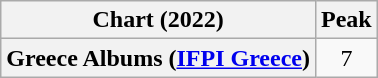<table class="wikitable sortable plainrowheaders" style="text-align:center">
<tr>
<th scope="col">Chart (2022)</th>
<th scope="col">Peak</th>
</tr>
<tr>
<th scope="row">Greece Albums (<a href='#'>IFPI Greece</a>)</th>
<td align="center">7</td>
</tr>
</table>
